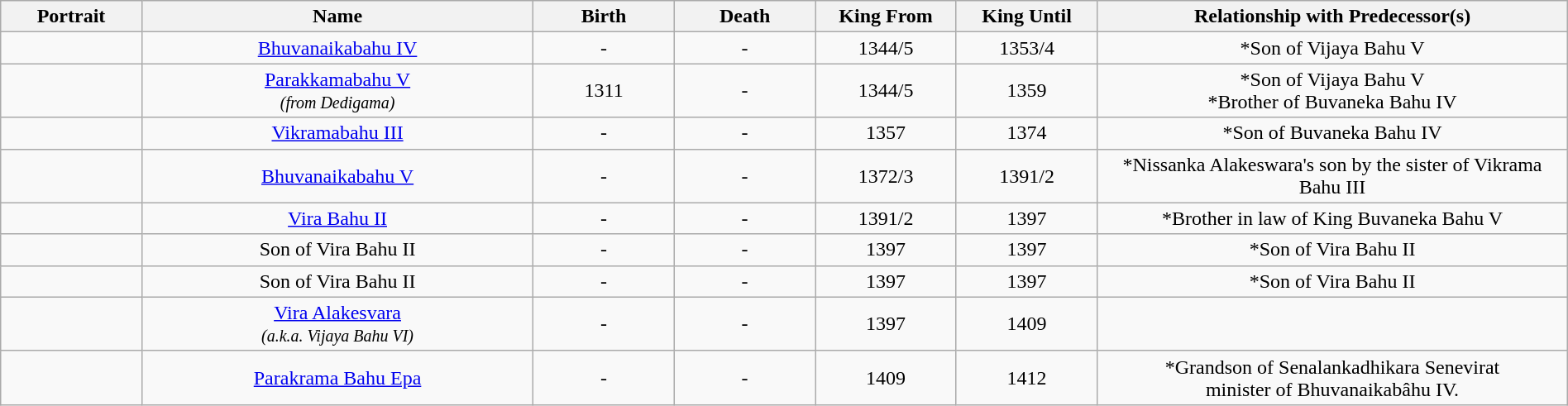<table width=100% class="wikitable">
<tr>
<th width=9%>Portrait</th>
<th width=25%>Name</th>
<th width=9%>Birth</th>
<th width=9%>Death</th>
<th width=9%>King From</th>
<th width=9%>King Until</th>
<th width=30%>Relationship with Predecessor(s)</th>
</tr>
<tr>
<td></td>
<td align="center"><a href='#'>Bhuvanaikabahu IV</a></td>
<td align="center">-</td>
<td align="center">-</td>
<td align="center">1344/5</td>
<td align="center">1353/4</td>
<td align="center">*Son of Vijaya Bahu V</td>
</tr>
<tr>
<td></td>
<td align="center"><a href='#'>Parakkamabahu V</a><br><small><em>(from Dedigama)</em></small></td>
<td align="center">1311</td>
<td align="center">-</td>
<td align="center">1344/5</td>
<td align="center">1359</td>
<td align="center">*Son of Vijaya Bahu V<br>*Brother of Buvaneka Bahu IV</td>
</tr>
<tr>
<td></td>
<td align="center"><a href='#'>Vikramabahu III</a></td>
<td align="center">-</td>
<td align="center">-</td>
<td align="center">1357</td>
<td align="center">1374</td>
<td align="center">*Son of Buvaneka Bahu IV</td>
</tr>
<tr>
<td></td>
<td align="center"><a href='#'>Bhuvanaikabahu V</a></td>
<td align="center">-</td>
<td align="center">-</td>
<td align="center">1372/3</td>
<td align="center">1391/2</td>
<td align="center">*Nissanka Alakeswara's son by the sister of Vikrama Bahu III</td>
</tr>
<tr>
<td></td>
<td align="center"><a href='#'>Vira Bahu II</a></td>
<td align="center">-</td>
<td align="center">-</td>
<td align="center">1391/2</td>
<td align="center">1397</td>
<td align="center">*Brother in law of King Buvaneka Bahu V</td>
</tr>
<tr>
<td></td>
<td align="center">Son of Vira Bahu II</td>
<td align="center">-</td>
<td align="center">-</td>
<td align="center">1397</td>
<td align="center">1397</td>
<td align="center">*Son of Vira Bahu II</td>
</tr>
<tr>
<td></td>
<td align="center">Son of Vira Bahu II</td>
<td align="center">-</td>
<td align="center">-</td>
<td align="center">1397</td>
<td align="center">1397</td>
<td align="center">*Son of Vira Bahu II</td>
</tr>
<tr>
<td></td>
<td align="center"><a href='#'>Vira Alakesvara</a><br><small><em>(a.k.a. Vijaya Bahu VI)</em></small></td>
<td align="center">-</td>
<td align="center">-</td>
<td align="center">1397</td>
<td align="center">1409</td>
<td align="center"></td>
</tr>
<tr>
<td></td>
<td align="center"><a href='#'>Parakrama Bahu Epa</a></td>
<td align="center">-</td>
<td align="center">-</td>
<td align="center">1409</td>
<td align="center">1412</td>
<td align="center">*Grandson of Senalankadhikara Senevirat<br>minister of Bhuvanaikabâhu IV.</td>
</tr>
</table>
